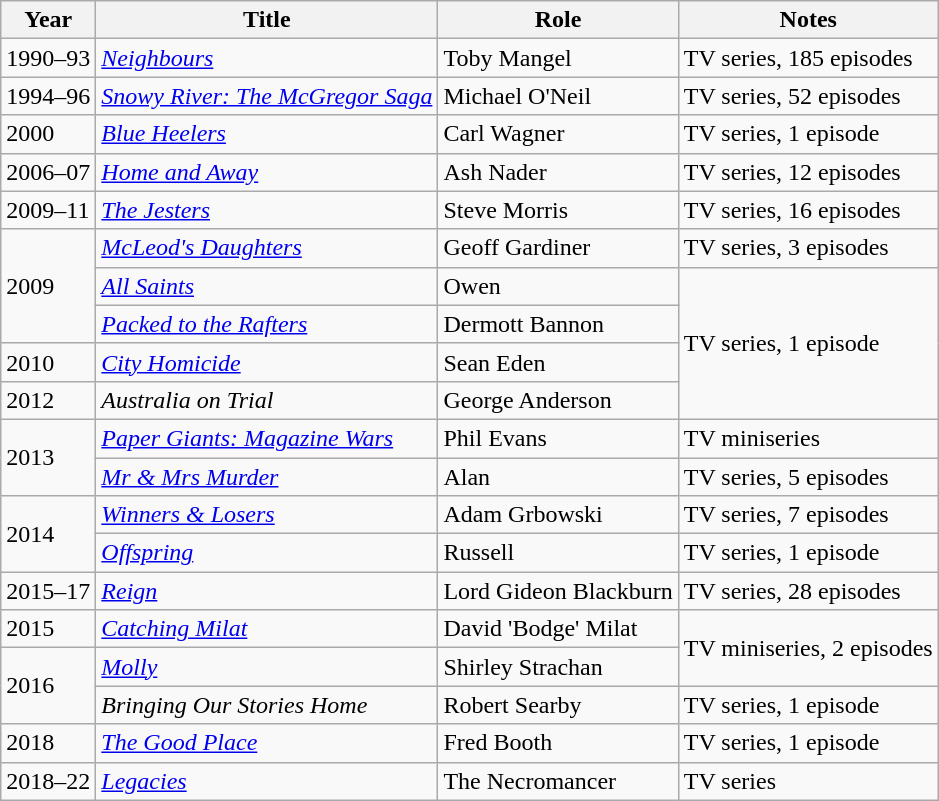<table class="wikitable sortable">
<tr>
<th>Year</th>
<th>Title</th>
<th>Role</th>
<th>Notes</th>
</tr>
<tr>
<td>1990–93</td>
<td><em><a href='#'>Neighbours</a></em></td>
<td>Toby Mangel</td>
<td>TV series, 185 episodes</td>
</tr>
<tr>
<td>1994–96</td>
<td><em><a href='#'>Snowy River: The McGregor Saga</a></em></td>
<td>Michael O'Neil</td>
<td>TV series, 52 episodes</td>
</tr>
<tr>
<td>2000</td>
<td><em><a href='#'>Blue Heelers</a></em></td>
<td>Carl Wagner</td>
<td>TV series, 1 episode</td>
</tr>
<tr>
<td>2006–07</td>
<td><em><a href='#'>Home and Away</a></em></td>
<td>Ash Nader</td>
<td>TV series, 12 episodes</td>
</tr>
<tr>
<td>2009–11</td>
<td><em><a href='#'>The Jesters</a></em></td>
<td>Steve Morris</td>
<td>TV series, 16 episodes</td>
</tr>
<tr>
<td rowspan="3">2009</td>
<td><em><a href='#'>McLeod's Daughters</a></em></td>
<td>Geoff Gardiner</td>
<td>TV series, 3 episodes</td>
</tr>
<tr>
<td><em><a href='#'>All Saints</a></em></td>
<td>Owen</td>
<td rowspan="4">TV series, 1 episode</td>
</tr>
<tr>
<td><em><a href='#'>Packed to the Rafters</a></em></td>
<td>Dermott Bannon</td>
</tr>
<tr>
<td>2010</td>
<td><em><a href='#'>City Homicide</a></em></td>
<td>Sean Eden</td>
</tr>
<tr>
<td>2012</td>
<td><em>Australia on Trial</em></td>
<td>George Anderson</td>
</tr>
<tr>
<td rowspan="2">2013</td>
<td><em><a href='#'>Paper Giants: Magazine Wars</a></em></td>
<td>Phil Evans</td>
<td>TV miniseries</td>
</tr>
<tr>
<td><em><a href='#'>Mr & Mrs Murder</a></em></td>
<td>Alan</td>
<td>TV series, 5 episodes</td>
</tr>
<tr>
<td rowspan="2">2014</td>
<td><em><a href='#'>Winners & Losers</a></em></td>
<td>Adam Grbowski</td>
<td>TV series, 7 episodes</td>
</tr>
<tr>
<td><em><a href='#'>Offspring</a></em></td>
<td>Russell</td>
<td>TV series, 1 episode</td>
</tr>
<tr>
<td>2015–17</td>
<td><em><a href='#'>Reign</a></em></td>
<td>Lord Gideon Blackburn</td>
<td>TV series, 28 episodes</td>
</tr>
<tr>
<td>2015</td>
<td><em><a href='#'>Catching Milat</a></em></td>
<td>David 'Bodge' Milat</td>
<td rowspan="2">TV miniseries, 2 episodes</td>
</tr>
<tr>
<td rowspan="2">2016</td>
<td><em><a href='#'>Molly</a></em></td>
<td>Shirley Strachan</td>
</tr>
<tr>
<td><em>Bringing Our Stories Home</em></td>
<td>Robert Searby</td>
<td>TV series, 1 episode</td>
</tr>
<tr>
<td>2018</td>
<td><em><a href='#'>The Good Place</a></em></td>
<td>Fred Booth</td>
<td>TV series, 1 episode</td>
</tr>
<tr>
<td>2018–22</td>
<td><em><a href='#'>Legacies</a></em></td>
<td>The Necromancer</td>
<td>TV series</td>
</tr>
</table>
